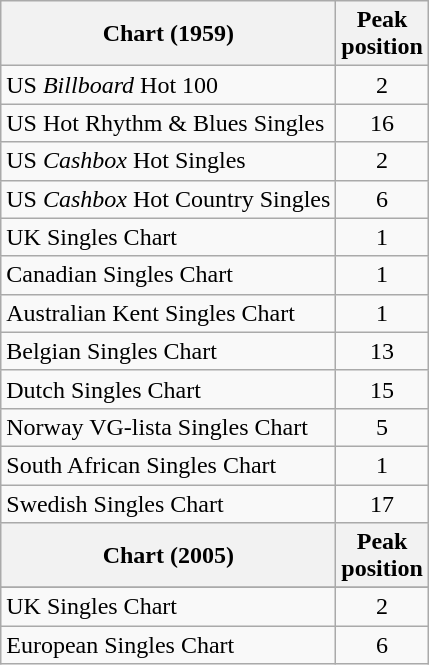<table class="wikitable sortable">
<tr>
<th align="left">Chart (1959)</th>
<th align="center">Peak<br>position</th>
</tr>
<tr>
<td align="left">US <em>Billboard</em> Hot 100</td>
<td align="center">2</td>
</tr>
<tr>
<td align="left">US Hot Rhythm & Blues Singles</td>
<td align="center">16</td>
</tr>
<tr>
<td align="left">US <em>Cashbox</em> Hot Singles</td>
<td align="center">2</td>
</tr>
<tr>
<td align="left">US <em>Cashbox</em> Hot Country Singles</td>
<td align="center">6</td>
</tr>
<tr>
<td align="left">UK Singles Chart</td>
<td align="center">1</td>
</tr>
<tr>
<td align="left">Canadian Singles Chart</td>
<td align="center">1</td>
</tr>
<tr>
<td align="left">Australian Kent Singles Chart</td>
<td align="center">1</td>
</tr>
<tr>
<td align="left">Belgian Singles Chart</td>
<td align="center">13</td>
</tr>
<tr>
<td align="left">Dutch Singles Chart</td>
<td align="center">15</td>
</tr>
<tr>
<td align="left">Norway VG-lista Singles Chart</td>
<td align="center">5</td>
</tr>
<tr>
<td align="left">South African Singles Chart</td>
<td align="center">1</td>
</tr>
<tr>
<td align="left">Swedish Singles Chart</td>
<td align="center">17</td>
</tr>
<tr>
<th align="left">Chart (2005)</th>
<th align="center">Peak<br>position</th>
</tr>
<tr>
</tr>
<tr>
<td align="left">UK Singles Chart</td>
<td align="center">2</td>
</tr>
<tr>
<td align="left">European Singles Chart</td>
<td align="center">6</td>
</tr>
</table>
